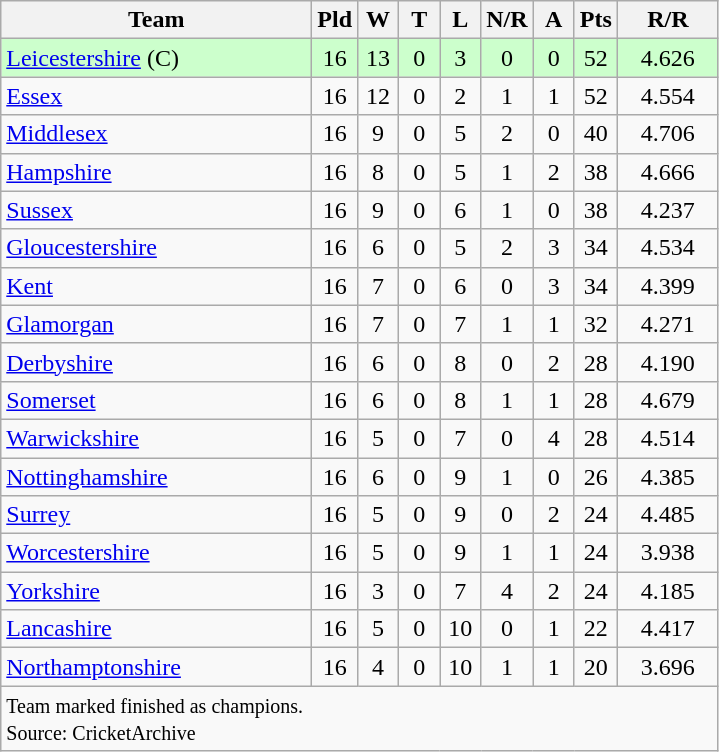<table class="wikitable" style="text-align: center;">
<tr>
<th width=200>Team</th>
<th width=20>Pld</th>
<th width=20>W</th>
<th width=20>T</th>
<th width=20>L</th>
<th width=20>N/R</th>
<th width=20>A</th>
<th width=20>Pts</th>
<th width=60>R/R</th>
</tr>
<tr bgcolor="#ccffcc">
<td align=left><a href='#'>Leicestershire</a> (C)</td>
<td>16</td>
<td>13</td>
<td>0</td>
<td>3</td>
<td>0</td>
<td>0</td>
<td>52</td>
<td>4.626</td>
</tr>
<tr>
<td align=left><a href='#'>Essex</a></td>
<td>16</td>
<td>12</td>
<td>0</td>
<td>2</td>
<td>1</td>
<td>1</td>
<td>52</td>
<td>4.554</td>
</tr>
<tr>
<td align=left><a href='#'>Middlesex</a></td>
<td>16</td>
<td>9</td>
<td>0</td>
<td>5</td>
<td>2</td>
<td>0</td>
<td>40</td>
<td>4.706</td>
</tr>
<tr>
<td align=left><a href='#'>Hampshire</a></td>
<td>16</td>
<td>8</td>
<td>0</td>
<td>5</td>
<td>1</td>
<td>2</td>
<td>38</td>
<td>4.666</td>
</tr>
<tr>
<td align=left><a href='#'>Sussex</a></td>
<td>16</td>
<td>9</td>
<td>0</td>
<td>6</td>
<td>1</td>
<td>0</td>
<td>38</td>
<td>4.237</td>
</tr>
<tr>
<td align=left><a href='#'>Gloucestershire</a></td>
<td>16</td>
<td>6</td>
<td>0</td>
<td>5</td>
<td>2</td>
<td>3</td>
<td>34</td>
<td>4.534</td>
</tr>
<tr>
<td align=left><a href='#'>Kent</a></td>
<td>16</td>
<td>7</td>
<td>0</td>
<td>6</td>
<td>0</td>
<td>3</td>
<td>34</td>
<td>4.399</td>
</tr>
<tr>
<td align=left><a href='#'>Glamorgan</a></td>
<td>16</td>
<td>7</td>
<td>0</td>
<td>7</td>
<td>1</td>
<td>1</td>
<td>32</td>
<td>4.271</td>
</tr>
<tr>
<td align=left><a href='#'>Derbyshire</a></td>
<td>16</td>
<td>6</td>
<td>0</td>
<td>8</td>
<td>0</td>
<td>2</td>
<td>28</td>
<td>4.190</td>
</tr>
<tr>
<td align=left><a href='#'>Somerset</a></td>
<td>16</td>
<td>6</td>
<td>0</td>
<td>8</td>
<td>1</td>
<td>1</td>
<td>28</td>
<td>4.679</td>
</tr>
<tr>
<td align=left><a href='#'>Warwickshire</a></td>
<td>16</td>
<td>5</td>
<td>0</td>
<td>7</td>
<td>0</td>
<td>4</td>
<td>28</td>
<td>4.514</td>
</tr>
<tr>
<td align=left><a href='#'>Nottinghamshire</a></td>
<td>16</td>
<td>6</td>
<td>0</td>
<td>9</td>
<td>1</td>
<td>0</td>
<td>26</td>
<td>4.385</td>
</tr>
<tr>
<td align=left><a href='#'>Surrey</a></td>
<td>16</td>
<td>5</td>
<td>0</td>
<td>9</td>
<td>0</td>
<td>2</td>
<td>24</td>
<td>4.485</td>
</tr>
<tr>
<td align=left><a href='#'>Worcestershire</a></td>
<td>16</td>
<td>5</td>
<td>0</td>
<td>9</td>
<td>1</td>
<td>1</td>
<td>24</td>
<td>3.938</td>
</tr>
<tr>
<td align=left><a href='#'>Yorkshire</a></td>
<td>16</td>
<td>3</td>
<td>0</td>
<td>7</td>
<td>4</td>
<td>2</td>
<td>24</td>
<td>4.185</td>
</tr>
<tr>
<td align=left><a href='#'>Lancashire</a></td>
<td>16</td>
<td>5</td>
<td>0</td>
<td>10</td>
<td>0</td>
<td>1</td>
<td>22</td>
<td>4.417</td>
</tr>
<tr>
<td align=left><a href='#'>Northamptonshire</a></td>
<td>16</td>
<td>4</td>
<td>0</td>
<td>10</td>
<td>1</td>
<td>1</td>
<td>20</td>
<td>3.696</td>
</tr>
<tr>
<td colspan="9" align="left"><small>Team marked  finished as champions.<br>Source: CricketArchive</small></td>
</tr>
</table>
